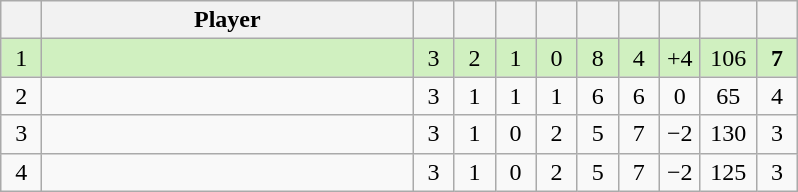<table class="wikitable" style="text-align:center; margin: 1em auto 1em auto, align:left">
<tr>
<th width=20></th>
<th width=240>Player</th>
<th width=20></th>
<th width=20></th>
<th width=20></th>
<th width=20></th>
<th width=20></th>
<th width=20></th>
<th width=20></th>
<th width=30></th>
<th width=20></th>
</tr>
<tr style="background:#D0F0C0;">
<td>1</td>
<td align=left></td>
<td>3</td>
<td>2</td>
<td>1</td>
<td>0</td>
<td>8</td>
<td>4</td>
<td>+4</td>
<td>106</td>
<td><strong>7</strong></td>
</tr>
<tr style=>
<td>2</td>
<td align=left></td>
<td>3</td>
<td>1</td>
<td>1</td>
<td>1</td>
<td>6</td>
<td>6</td>
<td>0</td>
<td>65</td>
<td>4</td>
</tr>
<tr style=>
<td>3</td>
<td align=left></td>
<td>3</td>
<td>1</td>
<td>0</td>
<td>2</td>
<td>5</td>
<td>7</td>
<td>−2</td>
<td>130</td>
<td>3</td>
</tr>
<tr style=>
<td>4</td>
<td align=left></td>
<td>3</td>
<td>1</td>
<td>0</td>
<td>2</td>
<td>5</td>
<td>7</td>
<td>−2</td>
<td>125</td>
<td>3</td>
</tr>
</table>
